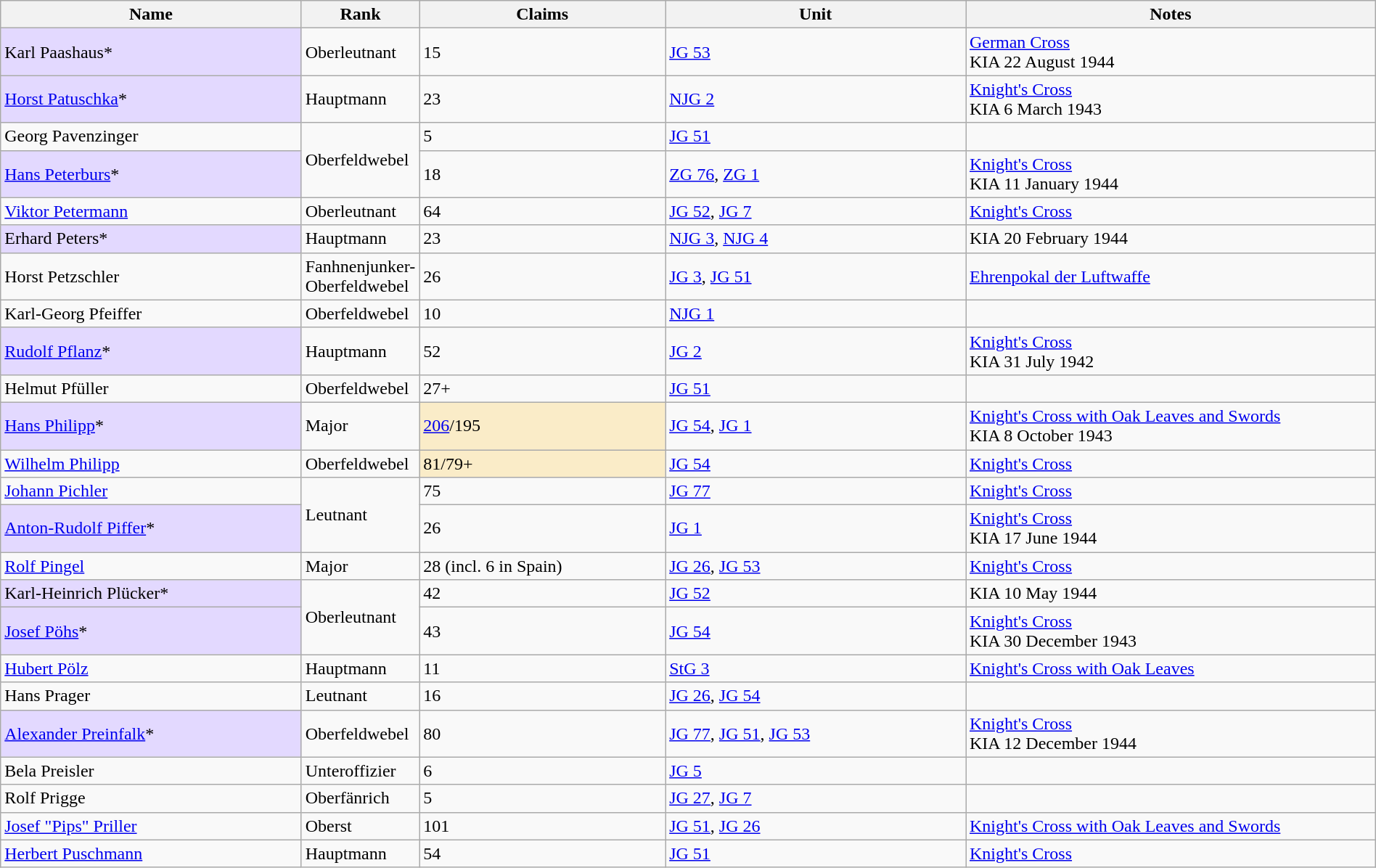<table class="wikitable" style="width:100%;">
<tr>
<th width="22%">Name</th>
<th width="8%">Rank</th>
<th width="18%">Claims</th>
<th width="22%">Unit</th>
<th width="30%">Notes</th>
</tr>
<tr>
<td style="background:#e3d9ff;" align="left">Karl Paashaus*</td>
<td>Oberleutnant</td>
<td>15</td>
<td><a href='#'>JG 53</a></td>
<td><a href='#'>German Cross</a><br>KIA 22 August 1944</td>
</tr>
<tr>
<td style="background:#e3d9ff;" align="left"><a href='#'>Horst Patuschka</a>*</td>
<td>Hauptmann</td>
<td>23</td>
<td><a href='#'>NJG 2</a></td>
<td><a href='#'>Knight's Cross</a><br>KIA 6 March 1943</td>
</tr>
<tr>
<td>Georg Pavenzinger</td>
<td rowspan="2">Oberfeldwebel</td>
<td>5</td>
<td><a href='#'>JG 51</a></td>
<td></td>
</tr>
<tr>
<td style="background:#e3d9ff;" align="left"><a href='#'>Hans Peterburs</a>*</td>
<td>18</td>
<td><a href='#'>ZG 76</a>, <a href='#'>ZG 1</a></td>
<td><a href='#'>Knight's Cross</a><br>KIA 11 January 1944</td>
</tr>
<tr>
<td><a href='#'>Viktor Petermann</a></td>
<td>Oberleutnant</td>
<td>64</td>
<td><a href='#'>JG 52</a>, <a href='#'>JG 7</a></td>
<td><a href='#'>Knight's Cross</a></td>
</tr>
<tr>
<td style="background:#e3d9ff;" align="left">Erhard Peters*</td>
<td>Hauptmann</td>
<td>23</td>
<td><a href='#'>NJG 3</a>, <a href='#'>NJG 4</a></td>
<td>KIA 20 February 1944</td>
</tr>
<tr>
<td>Horst Petzschler</td>
<td>Fanhnenjunker-Oberfeldwebel</td>
<td>26</td>
<td><a href='#'>JG 3</a>, <a href='#'>JG 51</a></td>
<td><a href='#'>Ehrenpokal der Luftwaffe</a></td>
</tr>
<tr>
<td>Karl-Georg Pfeiffer</td>
<td>Oberfeldwebel</td>
<td>10</td>
<td><a href='#'>NJG 1</a></td>
<td></td>
</tr>
<tr>
<td style="background:#e3d9ff;" align="left"><a href='#'>Rudolf Pflanz</a>*</td>
<td>Hauptmann</td>
<td>52</td>
<td><a href='#'>JG 2</a></td>
<td><a href='#'>Knight's Cross</a><br>KIA 31 July 1942</td>
</tr>
<tr>
<td>Helmut Pfüller</td>
<td>Oberfeldwebel</td>
<td>27+</td>
<td><a href='#'>JG 51</a></td>
<td></td>
</tr>
<tr>
<td style="background:#e3d9ff;" align="left"><a href='#'>Hans Philipp</a>*</td>
<td>Major</td>
<td style="background:#faecc8" align="left"><a href='#'>206</a>/195</td>
<td><a href='#'>JG 54</a>, <a href='#'>JG 1</a></td>
<td><a href='#'>Knight's Cross with Oak Leaves and Swords</a><br>KIA 8 October 1943</td>
</tr>
<tr>
<td><a href='#'>Wilhelm Philipp</a></td>
<td>Oberfeldwebel</td>
<td style="background:#faecc8" align="left">81/79+</td>
<td><a href='#'>JG 54</a></td>
<td><a href='#'>Knight's Cross</a></td>
</tr>
<tr>
<td><a href='#'>Johann Pichler</a></td>
<td rowspan="2">Leutnant</td>
<td>75</td>
<td><a href='#'>JG 77</a></td>
<td><a href='#'>Knight's Cross</a></td>
</tr>
<tr>
<td style="background:#e3d9ff;" align="left"><a href='#'>Anton-Rudolf Piffer</a>*</td>
<td>26</td>
<td><a href='#'>JG 1</a></td>
<td><a href='#'>Knight's Cross</a><br>KIA 17 June 1944</td>
</tr>
<tr>
<td><a href='#'>Rolf Pingel</a></td>
<td>Major</td>
<td>28 (incl. 6 in Spain)</td>
<td><a href='#'>JG 26</a>, <a href='#'>JG 53</a></td>
<td><a href='#'>Knight's Cross</a></td>
</tr>
<tr>
<td style="background:#e3d9ff;" align="left">Karl-Heinrich Plücker*</td>
<td rowspan="2">Oberleutnant</td>
<td>42</td>
<td><a href='#'>JG 52</a></td>
<td>KIA 10 May 1944</td>
</tr>
<tr>
<td style="background:#e3d9ff;" align="left"><a href='#'>Josef Pöhs</a>*</td>
<td>43</td>
<td><a href='#'>JG 54</a></td>
<td><a href='#'>Knight's Cross</a><br>KIA 30 December 1943</td>
</tr>
<tr>
<td><a href='#'>Hubert Pölz</a></td>
<td>Hauptmann</td>
<td>11</td>
<td><a href='#'>StG 3</a></td>
<td><a href='#'>Knight's Cross with Oak Leaves</a></td>
</tr>
<tr>
<td>Hans Prager</td>
<td>Leutnant</td>
<td>16</td>
<td><a href='#'>JG 26</a>, <a href='#'>JG 54</a></td>
<td></td>
</tr>
<tr>
<td style="background:#e3d9ff;" align="left"><a href='#'>Alexander Preinfalk</a>*</td>
<td>Oberfeldwebel</td>
<td>80</td>
<td><a href='#'>JG 77</a>, <a href='#'>JG 51</a>, <a href='#'>JG 53</a></td>
<td><a href='#'>Knight's Cross</a><br>KIA 12 December 1944</td>
</tr>
<tr>
<td>Bela Preisler</td>
<td>Unteroffizier</td>
<td>6</td>
<td><a href='#'>JG 5</a></td>
<td></td>
</tr>
<tr>
<td>Rolf Prigge</td>
<td>Oberfänrich</td>
<td>5</td>
<td><a href='#'>JG 27</a>, <a href='#'>JG 7</a></td>
<td></td>
</tr>
<tr>
<td><a href='#'>Josef "Pips" Priller</a></td>
<td>Oberst</td>
<td>101</td>
<td><a href='#'>JG 51</a>, <a href='#'>JG 26</a></td>
<td><a href='#'>Knight's Cross with Oak Leaves and Swords</a></td>
</tr>
<tr>
<td><a href='#'>Herbert Puschmann</a></td>
<td>Hauptmann</td>
<td>54</td>
<td><a href='#'>JG 51</a></td>
<td><a href='#'>Knight's Cross</a></td>
</tr>
</table>
